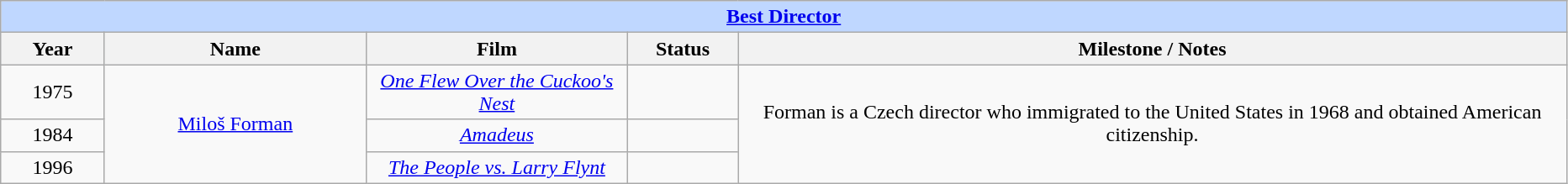<table class="wikitable" style="text-align: center">
<tr ---- bgcolor="#bfd7ff">
<td colspan=5 align=center><strong><a href='#'>Best Director</a></strong></td>
</tr>
<tr ---- bgcolor="#ebf5ff">
<th width="75">Year</th>
<th width="200">Name</th>
<th width="200">Film</th>
<th width="80">Status</th>
<th width="650">Milestone / Notes</th>
</tr>
<tr>
<td>1975</td>
<td rowspan=3><a href='#'>Miloš Forman</a></td>
<td><em><a href='#'>One Flew Over the Cuckoo's Nest</a></em></td>
<td></td>
<td rowspan="3">Forman is a Czech director who immigrated to the United States in 1968 and obtained American citizenship.</td>
</tr>
<tr>
<td>1984</td>
<td><em><a href='#'>Amadeus</a></em></td>
<td></td>
</tr>
<tr>
<td>1996</td>
<td><em><a href='#'>The People vs. Larry Flynt</a></em></td>
<td></td>
</tr>
</table>
